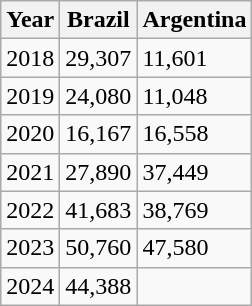<table class="wikitable">
<tr>
<th>Year</th>
<th>Brazil</th>
<th>Argentina</th>
</tr>
<tr>
<td>2018</td>
<td>29,307</td>
<td>11,601</td>
</tr>
<tr>
<td>2019</td>
<td>24,080</td>
<td>11,048</td>
</tr>
<tr>
<td>2020</td>
<td>16,167</td>
<td>16,558</td>
</tr>
<tr>
<td>2021</td>
<td>27,890</td>
<td>37,449</td>
</tr>
<tr>
<td>2022</td>
<td>41,683</td>
<td>38,769</td>
</tr>
<tr>
<td>2023</td>
<td>50,760</td>
<td>47,580</td>
</tr>
<tr>
<td>2024</td>
<td>44,388</td>
<td></td>
</tr>
</table>
